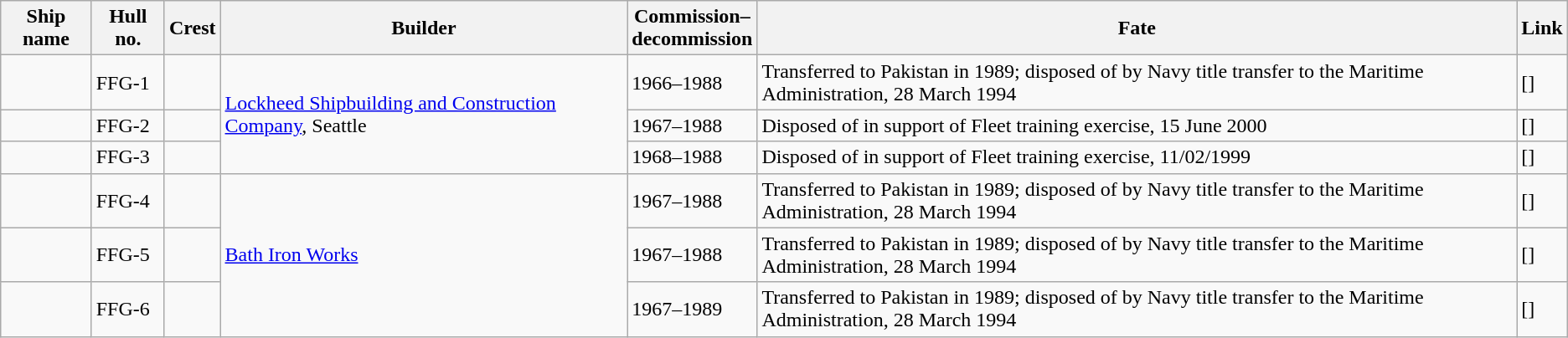<table class="sortable wikitable">
<tr>
<th>Ship name</th>
<th>Hull no.</th>
<th>Crest</th>
<th>Builder</th>
<th>Commission–<br>decommission</th>
<th>Fate</th>
<th>Link</th>
</tr>
<tr>
<td></td>
<td>FFG-1</td>
<td></td>
<td rowspan=3><a href='#'>Lockheed Shipbuilding and Construction Company</a>, Seattle</td>
<td>1966–1988</td>
<td>Transferred to Pakistan in 1989; disposed of by Navy title transfer to the Maritime Administration, 28 March 1994</td>
<td>[]</td>
</tr>
<tr>
<td></td>
<td>FFG-2</td>
<td></td>
<td>1967–1988</td>
<td>Disposed of in support of Fleet training exercise, 15 June 2000</td>
<td>[]</td>
</tr>
<tr>
<td></td>
<td>FFG-3</td>
<td></td>
<td>1968–1988</td>
<td>Disposed of in support of Fleet training exercise, 11/02/1999</td>
<td>[]</td>
</tr>
<tr>
<td></td>
<td>FFG-4</td>
<td></td>
<td rowspan=3><a href='#'>Bath Iron Works</a></td>
<td>1967–1988</td>
<td>Transferred to Pakistan in 1989; disposed of by Navy title transfer to the Maritime Administration, 28 March 1994</td>
<td>[]</td>
</tr>
<tr>
<td></td>
<td>FFG-5</td>
<td></td>
<td>1967–1988</td>
<td>Transferred to Pakistan in 1989; disposed of by Navy title transfer to the Maritime Administration, 28 March 1994</td>
<td>[]</td>
</tr>
<tr>
<td></td>
<td>FFG-6</td>
<td></td>
<td>1967–1989</td>
<td>Transferred to Pakistan in 1989; disposed of by Navy title transfer to the Maritime Administration, 28 March 1994</td>
<td>[]</td>
</tr>
</table>
